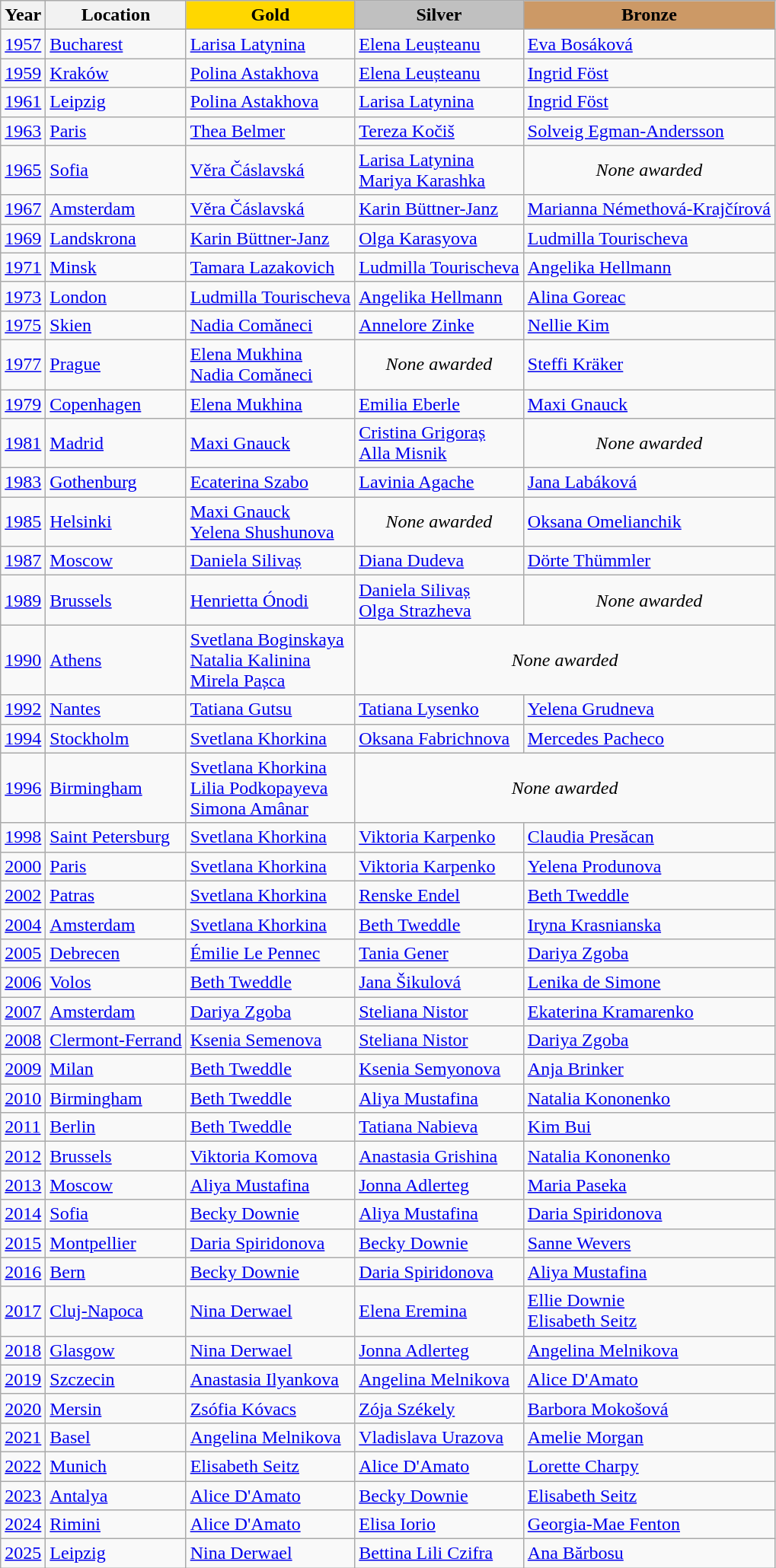<table class="wikitable">
<tr>
<th>Year</th>
<th>Location</th>
<th style="background-color:gold;">Gold</th>
<th style="background-color:silver;">Silver</th>
<th style="background-color:#cc9966;">Bronze</th>
</tr>
<tr>
<td><a href='#'>1957</a></td>
<td> <a href='#'>Bucharest</a></td>
<td> <a href='#'>Larisa Latynina</a></td>
<td> <a href='#'>Elena Leușteanu</a></td>
<td> <a href='#'>Eva Bosáková</a></td>
</tr>
<tr>
<td><a href='#'>1959</a></td>
<td> <a href='#'>Kraków</a></td>
<td> <a href='#'>Polina Astakhova</a></td>
<td> <a href='#'>Elena Leușteanu</a></td>
<td> <a href='#'>Ingrid Föst</a></td>
</tr>
<tr>
<td><a href='#'>1961</a></td>
<td> <a href='#'>Leipzig</a></td>
<td> <a href='#'>Polina Astakhova</a></td>
<td> <a href='#'>Larisa Latynina</a></td>
<td> <a href='#'>Ingrid Föst</a></td>
</tr>
<tr>
<td><a href='#'>1963</a></td>
<td> <a href='#'>Paris</a></td>
<td> <a href='#'>Thea Belmer</a></td>
<td> <a href='#'>Tereza Kočiš</a></td>
<td> <a href='#'>Solveig Egman-Andersson</a></td>
</tr>
<tr>
<td><a href='#'>1965</a></td>
<td> <a href='#'>Sofia</a></td>
<td> <a href='#'>Věra Čáslavská</a></td>
<td> <a href='#'>Larisa Latynina</a> <br>  <a href='#'>Mariya Karashka</a></td>
<td align="center"><em>None awarded</em></td>
</tr>
<tr>
<td><a href='#'>1967</a></td>
<td> <a href='#'>Amsterdam</a></td>
<td> <a href='#'>Věra Čáslavská</a></td>
<td> <a href='#'>Karin Büttner-Janz</a></td>
<td> <a href='#'>Marianna Némethová-Krajčírová</a></td>
</tr>
<tr>
<td><a href='#'>1969</a></td>
<td> <a href='#'>Landskrona</a></td>
<td> <a href='#'>Karin Büttner-Janz</a></td>
<td> <a href='#'>Olga Karasyova</a></td>
<td> <a href='#'>Ludmilla Tourischeva</a></td>
</tr>
<tr>
<td><a href='#'>1971</a></td>
<td> <a href='#'>Minsk</a></td>
<td> <a href='#'>Tamara Lazakovich</a></td>
<td> <a href='#'>Ludmilla Tourischeva</a></td>
<td> <a href='#'>Angelika Hellmann</a></td>
</tr>
<tr>
<td><a href='#'>1973</a></td>
<td> <a href='#'>London</a></td>
<td> <a href='#'>Ludmilla Tourischeva</a></td>
<td> <a href='#'>Angelika Hellmann</a></td>
<td> <a href='#'>Alina Goreac</a></td>
</tr>
<tr>
<td><a href='#'>1975</a></td>
<td> <a href='#'>Skien</a></td>
<td> <a href='#'>Nadia Comăneci</a></td>
<td> <a href='#'>Annelore Zinke</a></td>
<td> <a href='#'>Nellie Kim</a></td>
</tr>
<tr>
<td><a href='#'>1977</a></td>
<td> <a href='#'>Prague</a></td>
<td> <a href='#'>Elena Mukhina</a> <br>  <a href='#'>Nadia Comăneci</a></td>
<td align="center"><em>None awarded</em></td>
<td> <a href='#'>Steffi Kräker</a></td>
</tr>
<tr>
<td><a href='#'>1979</a></td>
<td> <a href='#'>Copenhagen</a></td>
<td> <a href='#'>Elena Mukhina</a></td>
<td> <a href='#'>Emilia Eberle</a></td>
<td> <a href='#'>Maxi Gnauck</a></td>
</tr>
<tr>
<td><a href='#'>1981</a></td>
<td> <a href='#'>Madrid</a></td>
<td> <a href='#'>Maxi Gnauck</a></td>
<td> <a href='#'>Cristina Grigoraș</a> <br>  <a href='#'>Alla Misnik</a></td>
<td align="center"><em>None awarded</em></td>
</tr>
<tr>
<td><a href='#'>1983</a></td>
<td> <a href='#'>Gothenburg</a></td>
<td> <a href='#'>Ecaterina Szabo</a></td>
<td> <a href='#'>Lavinia Agache</a></td>
<td> <a href='#'>Jana Labáková</a></td>
</tr>
<tr>
<td><a href='#'>1985</a></td>
<td> <a href='#'>Helsinki</a></td>
<td> <a href='#'>Maxi Gnauck</a> <br>  <a href='#'>Yelena Shushunova</a></td>
<td align="center"><em>None awarded</em></td>
<td> <a href='#'>Oksana Omelianchik</a></td>
</tr>
<tr>
<td><a href='#'>1987</a></td>
<td> <a href='#'>Moscow</a></td>
<td> <a href='#'>Daniela Silivaș</a></td>
<td> <a href='#'>Diana Dudeva</a></td>
<td> <a href='#'>Dörte Thümmler</a></td>
</tr>
<tr>
<td><a href='#'>1989</a></td>
<td> <a href='#'>Brussels</a></td>
<td> <a href='#'>Henrietta Ónodi</a></td>
<td> <a href='#'>Daniela Silivaș</a> <br>  <a href='#'>Olga Strazheva</a></td>
<td align="center"><em>None awarded</em></td>
</tr>
<tr>
<td><a href='#'>1990</a></td>
<td> <a href='#'>Athens</a></td>
<td> <a href='#'>Svetlana Boginskaya</a> <br>  <a href='#'>Natalia Kalinina</a> <br>  <a href='#'>Mirela Pașca</a></td>
<td align="center" colspan="2"><em>None awarded</em></td>
</tr>
<tr>
<td><a href='#'>1992</a></td>
<td> <a href='#'>Nantes</a></td>
<td> <a href='#'>Tatiana Gutsu</a></td>
<td> <a href='#'>Tatiana Lysenko</a></td>
<td> <a href='#'>Yelena Grudneva</a></td>
</tr>
<tr>
<td><a href='#'>1994</a></td>
<td> <a href='#'>Stockholm</a></td>
<td> <a href='#'>Svetlana Khorkina</a></td>
<td> <a href='#'>Oksana Fabrichnova</a></td>
<td> <a href='#'>Mercedes Pacheco</a></td>
</tr>
<tr>
<td><a href='#'>1996</a></td>
<td> <a href='#'>Birmingham</a></td>
<td> <a href='#'>Svetlana Khorkina</a> <br>  <a href='#'>Lilia Podkopayeva</a> <br>  <a href='#'>Simona Amânar</a></td>
<td align="center" colspan="2"><em>None awarded</em></td>
</tr>
<tr>
<td><a href='#'>1998</a></td>
<td> <a href='#'>Saint Petersburg</a></td>
<td> <a href='#'>Svetlana Khorkina</a></td>
<td> <a href='#'>Viktoria Karpenko</a></td>
<td> <a href='#'>Claudia Presăcan</a></td>
</tr>
<tr>
<td><a href='#'>2000</a></td>
<td> <a href='#'>Paris</a></td>
<td> <a href='#'>Svetlana Khorkina</a></td>
<td> <a href='#'>Viktoria Karpenko</a></td>
<td> <a href='#'>Yelena Produnova</a></td>
</tr>
<tr>
<td><a href='#'>2002</a></td>
<td> <a href='#'>Patras</a></td>
<td> <a href='#'>Svetlana Khorkina</a></td>
<td> <a href='#'>Renske Endel</a></td>
<td> <a href='#'>Beth Tweddle</a></td>
</tr>
<tr>
<td><a href='#'>2004</a></td>
<td> <a href='#'>Amsterdam</a></td>
<td> <a href='#'>Svetlana Khorkina</a></td>
<td> <a href='#'>Beth Tweddle</a></td>
<td> <a href='#'>Iryna Krasnianska</a></td>
</tr>
<tr>
<td><a href='#'>2005</a></td>
<td> <a href='#'>Debrecen</a></td>
<td> <a href='#'>Émilie Le Pennec</a></td>
<td> <a href='#'>Tania Gener</a></td>
<td> <a href='#'>Dariya Zgoba</a></td>
</tr>
<tr>
<td><a href='#'>2006</a></td>
<td> <a href='#'>Volos</a></td>
<td> <a href='#'>Beth Tweddle</a></td>
<td> <a href='#'>Jana Šikulová</a></td>
<td> <a href='#'>Lenika de Simone</a></td>
</tr>
<tr>
<td><a href='#'>2007</a></td>
<td> <a href='#'>Amsterdam</a></td>
<td> <a href='#'>Dariya Zgoba</a></td>
<td> <a href='#'>Steliana Nistor</a></td>
<td> <a href='#'>Ekaterina Kramarenko</a></td>
</tr>
<tr>
<td><a href='#'>2008</a></td>
<td> <a href='#'>Clermont-Ferrand</a></td>
<td> <a href='#'>Ksenia Semenova</a></td>
<td> <a href='#'>Steliana Nistor</a></td>
<td> <a href='#'>Dariya Zgoba</a></td>
</tr>
<tr>
<td><a href='#'>2009</a></td>
<td> <a href='#'>Milan</a></td>
<td> <a href='#'>Beth Tweddle</a></td>
<td> <a href='#'>Ksenia Semyonova</a></td>
<td> <a href='#'>Anja Brinker</a></td>
</tr>
<tr>
<td><a href='#'>2010</a></td>
<td> <a href='#'>Birmingham</a></td>
<td> <a href='#'>Beth Tweddle</a></td>
<td> <a href='#'>Aliya Mustafina</a></td>
<td> <a href='#'>Natalia Kononenko</a></td>
</tr>
<tr>
<td><a href='#'>2011</a></td>
<td> <a href='#'>Berlin</a></td>
<td> <a href='#'>Beth Tweddle</a></td>
<td> <a href='#'>Tatiana Nabieva</a></td>
<td> <a href='#'>Kim Bui</a></td>
</tr>
<tr>
<td><a href='#'>2012</a></td>
<td> <a href='#'>Brussels</a></td>
<td> <a href='#'>Viktoria Komova</a></td>
<td> <a href='#'>Anastasia Grishina</a></td>
<td> <a href='#'>Natalia Kononenko</a></td>
</tr>
<tr>
<td><a href='#'>2013</a></td>
<td> <a href='#'>Moscow</a></td>
<td> <a href='#'>Aliya Mustafina</a></td>
<td> <a href='#'>Jonna Adlerteg</a></td>
<td> <a href='#'>Maria Paseka</a></td>
</tr>
<tr>
<td><a href='#'>2014</a></td>
<td> <a href='#'>Sofia</a></td>
<td> <a href='#'>Becky Downie</a></td>
<td> <a href='#'>Aliya Mustafina</a></td>
<td> <a href='#'>Daria Spiridonova</a></td>
</tr>
<tr>
<td><a href='#'>2015</a></td>
<td> <a href='#'>Montpellier</a></td>
<td> <a href='#'>Daria Spiridonova</a></td>
<td> <a href='#'>Becky Downie</a></td>
<td> <a href='#'>Sanne Wevers</a></td>
</tr>
<tr>
<td><a href='#'>2016</a></td>
<td> <a href='#'>Bern</a></td>
<td> <a href='#'>Becky Downie</a></td>
<td> <a href='#'>Daria Spiridonova</a></td>
<td> <a href='#'>Aliya Mustafina</a></td>
</tr>
<tr>
<td><a href='#'>2017</a></td>
<td> <a href='#'>Cluj-Napoca</a></td>
<td> <a href='#'>Nina Derwael</a></td>
<td> <a href='#'>Elena Eremina</a></td>
<td> <a href='#'>Ellie Downie</a> <br>  <a href='#'>Elisabeth Seitz</a></td>
</tr>
<tr>
<td><a href='#'>2018</a></td>
<td> <a href='#'>Glasgow</a></td>
<td> <a href='#'>Nina Derwael</a></td>
<td> <a href='#'>Jonna Adlerteg</a></td>
<td> <a href='#'>Angelina Melnikova</a></td>
</tr>
<tr>
<td><a href='#'>2019</a></td>
<td> <a href='#'>Szczecin</a></td>
<td> <a href='#'>Anastasia Ilyankova</a></td>
<td> <a href='#'>Angelina Melnikova</a></td>
<td> <a href='#'>Alice D'Amato</a></td>
</tr>
<tr>
<td><a href='#'>2020</a></td>
<td> <a href='#'>Mersin</a></td>
<td> <a href='#'>Zsófia Kóvacs</a></td>
<td> <a href='#'>Zója Székely</a></td>
<td> <a href='#'>Barbora Mokošová</a></td>
</tr>
<tr>
<td><a href='#'>2021</a></td>
<td> <a href='#'>Basel</a></td>
<td> <a href='#'>Angelina Melnikova</a></td>
<td> <a href='#'>Vladislava Urazova</a></td>
<td> <a href='#'>Amelie Morgan</a></td>
</tr>
<tr>
<td><a href='#'>2022</a></td>
<td> <a href='#'>Munich</a></td>
<td> <a href='#'>Elisabeth Seitz</a></td>
<td> <a href='#'>Alice D'Amato</a></td>
<td> <a href='#'>Lorette Charpy</a></td>
</tr>
<tr>
<td><a href='#'>2023</a></td>
<td> <a href='#'>Antalya</a></td>
<td> <a href='#'>Alice D'Amato</a></td>
<td> <a href='#'>Becky Downie</a></td>
<td> <a href='#'>Elisabeth Seitz</a></td>
</tr>
<tr>
<td><a href='#'>2024</a></td>
<td> <a href='#'>Rimini</a></td>
<td> <a href='#'>Alice D'Amato</a></td>
<td> <a href='#'>Elisa Iorio</a></td>
<td> <a href='#'>Georgia-Mae Fenton</a></td>
</tr>
<tr>
<td><a href='#'>2025</a></td>
<td> <a href='#'>Leipzig</a></td>
<td> <a href='#'>Nina Derwael</a></td>
<td> <a href='#'>Bettina Lili Czifra</a></td>
<td> <a href='#'>Ana Bărbosu</a></td>
</tr>
</table>
